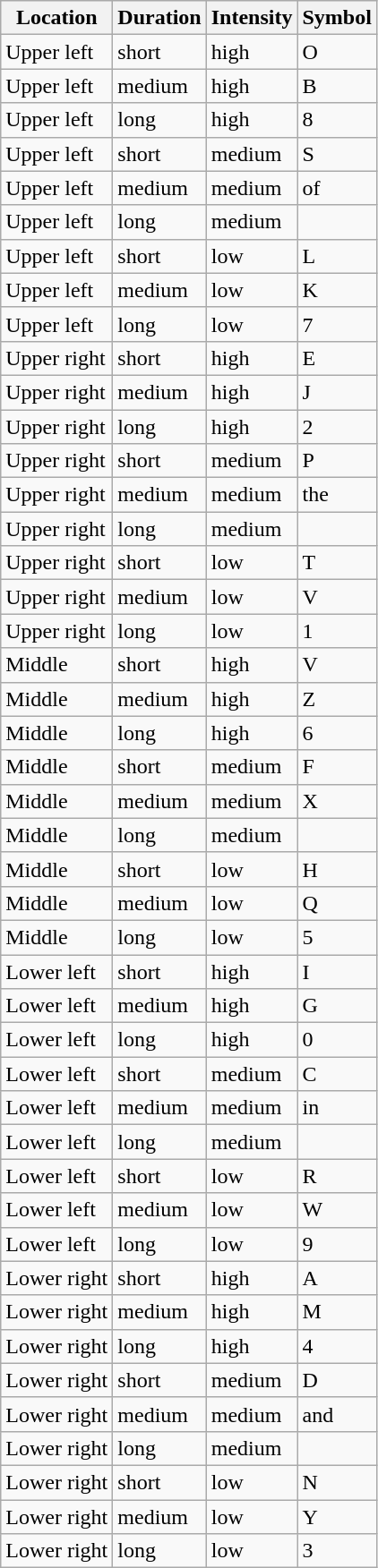<table class="wikitable">
<tr>
<th>Location</th>
<th>Duration</th>
<th>Intensity</th>
<th>Symbol</th>
</tr>
<tr>
<td>Upper left</td>
<td>short</td>
<td>high</td>
<td>O</td>
</tr>
<tr>
<td>Upper left</td>
<td>medium</td>
<td>high</td>
<td>B</td>
</tr>
<tr>
<td>Upper left</td>
<td>long</td>
<td>high</td>
<td>8</td>
</tr>
<tr>
<td>Upper left</td>
<td>short</td>
<td>medium</td>
<td>S</td>
</tr>
<tr>
<td>Upper left</td>
<td>medium</td>
<td>medium</td>
<td>of</td>
</tr>
<tr>
<td>Upper left</td>
<td>long</td>
<td>medium</td>
<td></td>
</tr>
<tr>
<td>Upper left</td>
<td>short</td>
<td>low</td>
<td>L</td>
</tr>
<tr>
<td>Upper left</td>
<td>medium</td>
<td>low</td>
<td>K</td>
</tr>
<tr>
<td>Upper left</td>
<td>long</td>
<td>low</td>
<td>7</td>
</tr>
<tr>
<td>Upper right</td>
<td>short</td>
<td>high</td>
<td>E</td>
</tr>
<tr>
<td>Upper right</td>
<td>medium</td>
<td>high</td>
<td>J</td>
</tr>
<tr>
<td>Upper right</td>
<td>long</td>
<td>high</td>
<td>2</td>
</tr>
<tr>
<td>Upper right</td>
<td>short</td>
<td>medium</td>
<td>P</td>
</tr>
<tr>
<td>Upper right</td>
<td>medium</td>
<td>medium</td>
<td>the</td>
</tr>
<tr>
<td>Upper right</td>
<td>long</td>
<td>medium</td>
<td></td>
</tr>
<tr>
<td>Upper right</td>
<td>short</td>
<td>low</td>
<td>T</td>
</tr>
<tr>
<td>Upper right</td>
<td>medium</td>
<td>low</td>
<td>V</td>
</tr>
<tr>
<td>Upper right</td>
<td>long</td>
<td>low</td>
<td>1</td>
</tr>
<tr>
<td>Middle</td>
<td>short</td>
<td>high</td>
<td>V</td>
</tr>
<tr>
<td>Middle</td>
<td>medium</td>
<td>high</td>
<td>Z</td>
</tr>
<tr>
<td>Middle</td>
<td>long</td>
<td>high</td>
<td>6</td>
</tr>
<tr>
<td>Middle</td>
<td>short</td>
<td>medium</td>
<td>F</td>
</tr>
<tr>
<td>Middle</td>
<td>medium</td>
<td>medium</td>
<td>X</td>
</tr>
<tr>
<td>Middle</td>
<td>long</td>
<td>medium</td>
<td></td>
</tr>
<tr>
<td>Middle</td>
<td>short</td>
<td>low</td>
<td>H</td>
</tr>
<tr>
<td>Middle</td>
<td>medium</td>
<td>low</td>
<td>Q</td>
</tr>
<tr>
<td>Middle</td>
<td>long</td>
<td>low</td>
<td>5</td>
</tr>
<tr>
<td>Lower left</td>
<td>short</td>
<td>high</td>
<td>I</td>
</tr>
<tr>
<td>Lower left</td>
<td>medium</td>
<td>high</td>
<td>G</td>
</tr>
<tr>
<td>Lower left</td>
<td>long</td>
<td>high</td>
<td>0</td>
</tr>
<tr>
<td>Lower left</td>
<td>short</td>
<td>medium</td>
<td>C</td>
</tr>
<tr>
<td>Lower left</td>
<td>medium</td>
<td>medium</td>
<td>in</td>
</tr>
<tr>
<td>Lower left</td>
<td>long</td>
<td>medium</td>
<td></td>
</tr>
<tr>
<td>Lower left</td>
<td>short</td>
<td>low</td>
<td>R</td>
</tr>
<tr>
<td>Lower left</td>
<td>medium</td>
<td>low</td>
<td>W</td>
</tr>
<tr>
<td>Lower left</td>
<td>long</td>
<td>low</td>
<td>9</td>
</tr>
<tr>
<td>Lower right</td>
<td>short</td>
<td>high</td>
<td>A</td>
</tr>
<tr>
<td>Lower right</td>
<td>medium</td>
<td>high</td>
<td>M</td>
</tr>
<tr>
<td>Lower right</td>
<td>long</td>
<td>high</td>
<td>4</td>
</tr>
<tr>
<td>Lower right</td>
<td>short</td>
<td>medium</td>
<td>D</td>
</tr>
<tr>
<td>Lower right</td>
<td>medium</td>
<td>medium</td>
<td>and</td>
</tr>
<tr>
<td>Lower right</td>
<td>long</td>
<td>medium</td>
<td></td>
</tr>
<tr>
<td>Lower right</td>
<td>short</td>
<td>low</td>
<td>N</td>
</tr>
<tr>
<td>Lower right</td>
<td>medium</td>
<td>low</td>
<td>Y</td>
</tr>
<tr>
<td>Lower right</td>
<td>long</td>
<td>low</td>
<td>3</td>
</tr>
</table>
